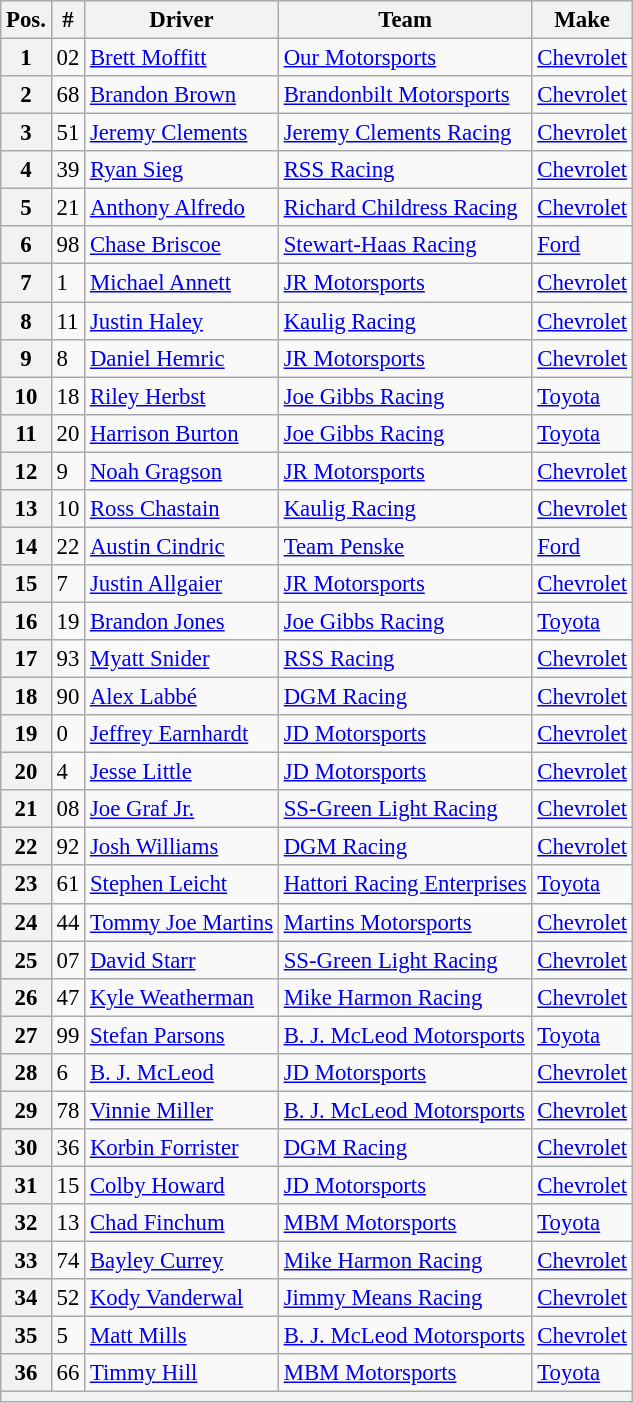<table class="wikitable" style="font-size:95%">
<tr>
<th>Pos.</th>
<th>#</th>
<th>Driver</th>
<th>Team</th>
<th>Make</th>
</tr>
<tr>
<th>1</th>
<td>02</td>
<td><a href='#'>Brett Moffitt</a></td>
<td><a href='#'>Our Motorsports</a></td>
<td><a href='#'>Chevrolet</a></td>
</tr>
<tr>
<th>2</th>
<td>68</td>
<td><a href='#'>Brandon Brown</a></td>
<td><a href='#'>Brandonbilt Motorsports</a></td>
<td><a href='#'>Chevrolet</a></td>
</tr>
<tr>
<th>3</th>
<td>51</td>
<td><a href='#'>Jeremy Clements</a></td>
<td><a href='#'>Jeremy Clements Racing</a></td>
<td><a href='#'>Chevrolet</a></td>
</tr>
<tr>
<th>4</th>
<td>39</td>
<td><a href='#'>Ryan Sieg</a></td>
<td><a href='#'>RSS Racing</a></td>
<td><a href='#'>Chevrolet</a></td>
</tr>
<tr>
<th>5</th>
<td>21</td>
<td><a href='#'>Anthony Alfredo</a></td>
<td><a href='#'>Richard Childress Racing</a></td>
<td><a href='#'>Chevrolet</a></td>
</tr>
<tr>
<th>6</th>
<td>98</td>
<td><a href='#'>Chase Briscoe</a></td>
<td><a href='#'>Stewart-Haas Racing</a></td>
<td><a href='#'>Ford</a></td>
</tr>
<tr>
<th>7</th>
<td>1</td>
<td><a href='#'>Michael Annett</a></td>
<td><a href='#'>JR Motorsports</a></td>
<td><a href='#'>Chevrolet</a></td>
</tr>
<tr>
<th>8</th>
<td>11</td>
<td><a href='#'>Justin Haley</a></td>
<td><a href='#'>Kaulig Racing</a></td>
<td><a href='#'>Chevrolet</a></td>
</tr>
<tr>
<th>9</th>
<td>8</td>
<td><a href='#'>Daniel Hemric</a></td>
<td><a href='#'>JR Motorsports</a></td>
<td><a href='#'>Chevrolet</a></td>
</tr>
<tr>
<th>10</th>
<td>18</td>
<td><a href='#'>Riley Herbst</a></td>
<td><a href='#'>Joe Gibbs Racing</a></td>
<td><a href='#'>Toyota</a></td>
</tr>
<tr>
<th>11</th>
<td>20</td>
<td><a href='#'>Harrison Burton</a></td>
<td><a href='#'>Joe Gibbs Racing</a></td>
<td><a href='#'>Toyota</a></td>
</tr>
<tr>
<th>12</th>
<td>9</td>
<td><a href='#'>Noah Gragson</a></td>
<td><a href='#'>JR Motorsports</a></td>
<td><a href='#'>Chevrolet</a></td>
</tr>
<tr>
<th>13</th>
<td>10</td>
<td><a href='#'>Ross Chastain</a></td>
<td><a href='#'>Kaulig Racing</a></td>
<td><a href='#'>Chevrolet</a></td>
</tr>
<tr>
<th>14</th>
<td>22</td>
<td><a href='#'>Austin Cindric</a></td>
<td><a href='#'>Team Penske</a></td>
<td><a href='#'>Ford</a></td>
</tr>
<tr>
<th>15</th>
<td>7</td>
<td><a href='#'>Justin Allgaier</a></td>
<td><a href='#'>JR Motorsports</a></td>
<td><a href='#'>Chevrolet</a></td>
</tr>
<tr>
<th>16</th>
<td>19</td>
<td><a href='#'>Brandon Jones</a></td>
<td><a href='#'>Joe Gibbs Racing</a></td>
<td><a href='#'>Toyota</a></td>
</tr>
<tr>
<th>17</th>
<td>93</td>
<td><a href='#'>Myatt Snider</a></td>
<td><a href='#'>RSS Racing</a></td>
<td><a href='#'>Chevrolet</a></td>
</tr>
<tr>
<th>18</th>
<td>90</td>
<td><a href='#'>Alex Labbé</a></td>
<td><a href='#'>DGM Racing</a></td>
<td><a href='#'>Chevrolet</a></td>
</tr>
<tr>
<th>19</th>
<td>0</td>
<td><a href='#'>Jeffrey Earnhardt</a></td>
<td><a href='#'>JD Motorsports</a></td>
<td><a href='#'>Chevrolet</a></td>
</tr>
<tr>
<th>20</th>
<td>4</td>
<td><a href='#'>Jesse Little</a></td>
<td><a href='#'>JD Motorsports</a></td>
<td><a href='#'>Chevrolet</a></td>
</tr>
<tr>
<th>21</th>
<td>08</td>
<td><a href='#'>Joe Graf Jr.</a></td>
<td><a href='#'>SS-Green Light Racing</a></td>
<td><a href='#'>Chevrolet</a></td>
</tr>
<tr>
<th>22</th>
<td>92</td>
<td><a href='#'>Josh Williams</a></td>
<td><a href='#'>DGM Racing</a></td>
<td><a href='#'>Chevrolet</a></td>
</tr>
<tr>
<th>23</th>
<td>61</td>
<td><a href='#'>Stephen Leicht</a></td>
<td><a href='#'>Hattori Racing Enterprises</a></td>
<td><a href='#'>Toyota</a></td>
</tr>
<tr>
<th>24</th>
<td>44</td>
<td><a href='#'>Tommy Joe Martins</a></td>
<td><a href='#'>Martins Motorsports</a></td>
<td><a href='#'>Chevrolet</a></td>
</tr>
<tr>
<th>25</th>
<td>07</td>
<td><a href='#'>David Starr</a></td>
<td><a href='#'>SS-Green Light Racing</a></td>
<td><a href='#'>Chevrolet</a></td>
</tr>
<tr>
<th>26</th>
<td>47</td>
<td><a href='#'>Kyle Weatherman</a></td>
<td><a href='#'>Mike Harmon Racing</a></td>
<td><a href='#'>Chevrolet</a></td>
</tr>
<tr>
<th>27</th>
<td>99</td>
<td><a href='#'>Stefan Parsons</a></td>
<td><a href='#'>B. J. McLeod Motorsports</a></td>
<td><a href='#'>Toyota</a></td>
</tr>
<tr>
<th>28</th>
<td>6</td>
<td><a href='#'>B. J. McLeod</a></td>
<td><a href='#'>JD Motorsports</a></td>
<td><a href='#'>Chevrolet</a></td>
</tr>
<tr>
<th>29</th>
<td>78</td>
<td><a href='#'>Vinnie Miller</a></td>
<td><a href='#'>B. J. McLeod Motorsports</a></td>
<td><a href='#'>Chevrolet</a></td>
</tr>
<tr>
<th>30</th>
<td>36</td>
<td><a href='#'>Korbin Forrister</a></td>
<td><a href='#'>DGM Racing</a></td>
<td><a href='#'>Chevrolet</a></td>
</tr>
<tr>
<th>31</th>
<td>15</td>
<td><a href='#'>Colby Howard</a></td>
<td><a href='#'>JD Motorsports</a></td>
<td><a href='#'>Chevrolet</a></td>
</tr>
<tr>
<th>32</th>
<td>13</td>
<td><a href='#'>Chad Finchum</a></td>
<td><a href='#'>MBM Motorsports</a></td>
<td><a href='#'>Toyota</a></td>
</tr>
<tr>
<th>33</th>
<td>74</td>
<td><a href='#'>Bayley Currey</a></td>
<td><a href='#'>Mike Harmon Racing</a></td>
<td><a href='#'>Chevrolet</a></td>
</tr>
<tr>
<th>34</th>
<td>52</td>
<td><a href='#'>Kody Vanderwal</a></td>
<td><a href='#'>Jimmy Means Racing</a></td>
<td><a href='#'>Chevrolet</a></td>
</tr>
<tr>
<th>35</th>
<td>5</td>
<td><a href='#'>Matt Mills</a></td>
<td><a href='#'>B. J. McLeod Motorsports</a></td>
<td><a href='#'>Chevrolet</a></td>
</tr>
<tr>
<th>36</th>
<td>66</td>
<td><a href='#'>Timmy Hill</a></td>
<td><a href='#'>MBM Motorsports</a></td>
<td><a href='#'>Toyota</a></td>
</tr>
<tr>
<th colspan="5"></th>
</tr>
</table>
